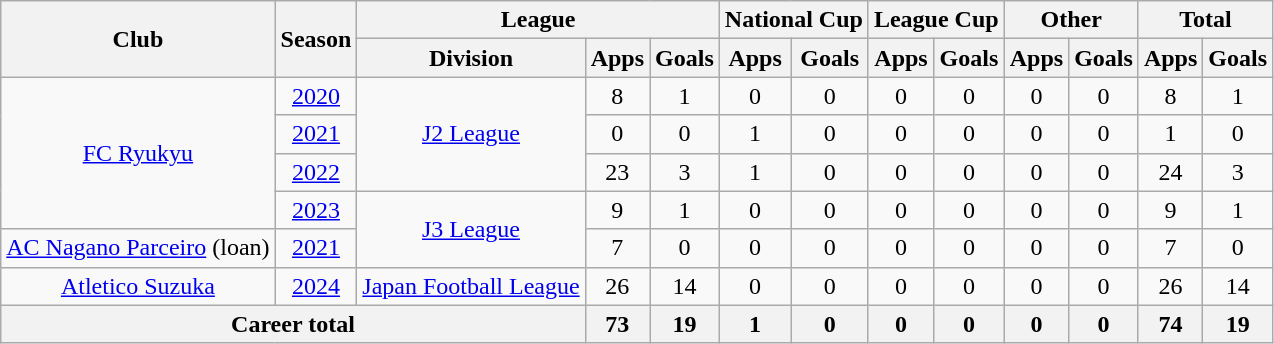<table class="wikitable" style="text-align: center">
<tr>
<th rowspan="2">Club</th>
<th rowspan="2">Season</th>
<th colspan="3">League</th>
<th colspan="2">National Cup</th>
<th colspan="2">League Cup</th>
<th colspan="2">Other</th>
<th colspan="2">Total</th>
</tr>
<tr>
<th>Division</th>
<th>Apps</th>
<th>Goals</th>
<th>Apps</th>
<th>Goals</th>
<th>Apps</th>
<th>Goals</th>
<th>Apps</th>
<th>Goals</th>
<th>Apps</th>
<th>Goals</th>
</tr>
<tr>
<td rowspan="4"><a href='#'>FC Ryukyu</a></td>
<td><a href='#'>2020</a></td>
<td rowspan="3"><a href='#'>J2 League</a></td>
<td>8</td>
<td>1</td>
<td>0</td>
<td>0</td>
<td>0</td>
<td>0</td>
<td>0</td>
<td>0</td>
<td>8</td>
<td>1</td>
</tr>
<tr>
<td><a href='#'>2021</a></td>
<td>0</td>
<td>0</td>
<td>1</td>
<td>0</td>
<td>0</td>
<td>0</td>
<td>0</td>
<td>0</td>
<td>1</td>
<td>0</td>
</tr>
<tr>
<td><a href='#'>2022</a></td>
<td>23</td>
<td>3</td>
<td>1</td>
<td>0</td>
<td>0</td>
<td>0</td>
<td>0</td>
<td>0</td>
<td>24</td>
<td>3</td>
</tr>
<tr>
<td><a href='#'>2023</a></td>
<td rowspan="2"><a href='#'>J3 League</a></td>
<td>9</td>
<td>1</td>
<td>0</td>
<td>0</td>
<td>0</td>
<td>0</td>
<td>0</td>
<td>0</td>
<td>9</td>
<td>1</td>
</tr>
<tr>
<td><a href='#'>AC Nagano Parceiro</a> (loan)</td>
<td><a href='#'>2021</a></td>
<td>7</td>
<td>0</td>
<td>0</td>
<td>0</td>
<td>0</td>
<td>0</td>
<td>0</td>
<td>0</td>
<td>7</td>
<td>0</td>
</tr>
<tr>
<td><a href='#'>Atletico Suzuka</a></td>
<td><a href='#'>2024</a></td>
<td><a href='#'>Japan Football League</a></td>
<td>26</td>
<td>14</td>
<td>0</td>
<td>0</td>
<td>0</td>
<td>0</td>
<td>0</td>
<td>0</td>
<td>26</td>
<td>14</td>
</tr>
<tr>
<th colspan=3>Career total</th>
<th>73</th>
<th>19</th>
<th>1</th>
<th>0</th>
<th>0</th>
<th>0</th>
<th>0</th>
<th>0</th>
<th>74</th>
<th>19</th>
</tr>
</table>
